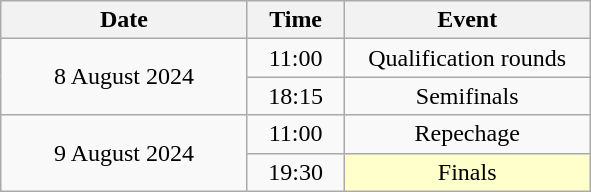<table class = "wikitable" style="text-align:center;">
<tr>
<th width=157>Date</th>
<th width=57>Time</th>
<th width=157>Event</th>
</tr>
<tr>
<td rowspan=2>8 August 2024</td>
<td>11:00</td>
<td>Qualification rounds</td>
</tr>
<tr>
<td>18:15</td>
<td>Semifinals</td>
</tr>
<tr>
<td rowspan=2>9 August 2024</td>
<td>11:00</td>
<td>Repechage</td>
</tr>
<tr>
<td>19:30</td>
<td bgcolor=ffffcc>Finals</td>
</tr>
</table>
